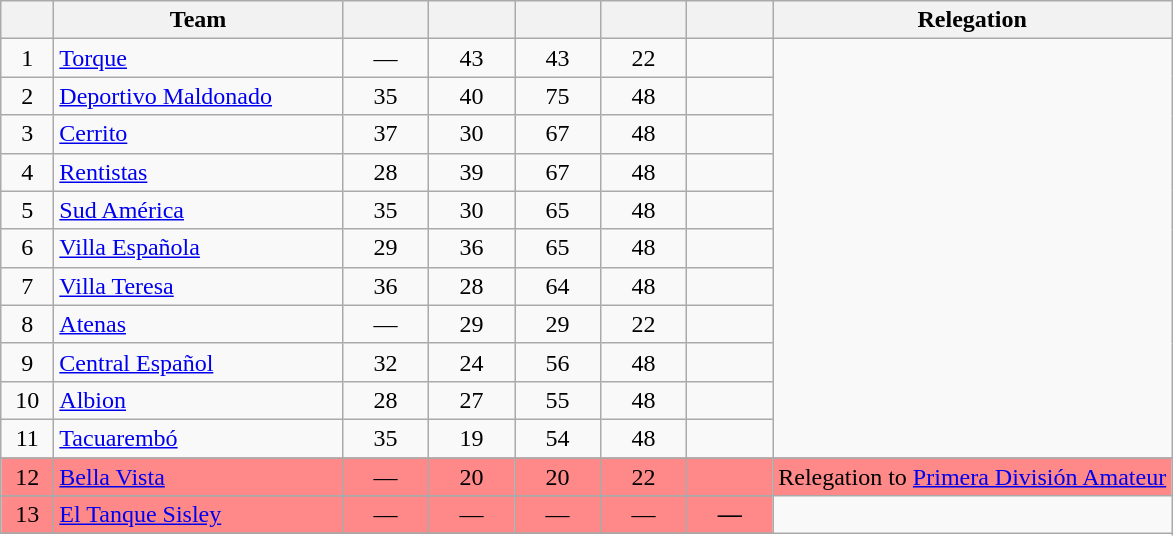<table class="wikitable" style="text-align: center;">
<tr>
<th width=28><br></th>
<th width=185>Team</th>
<th width=50></th>
<th width=50></th>
<th width=50></th>
<th width=50></th>
<th width=50><br></th>
<th>Relegation</th>
</tr>
<tr>
<td>1</td>
<td align="left"><a href='#'>Torque</a></td>
<td>—</td>
<td>43</td>
<td>43</td>
<td>22</td>
<td><strong></strong></td>
<td rowspan=11></td>
</tr>
<tr>
<td>2</td>
<td align="left"><a href='#'>Deportivo Maldonado</a></td>
<td>35</td>
<td>40</td>
<td>75</td>
<td>48</td>
<td><strong></strong></td>
</tr>
<tr>
<td>3</td>
<td align="left"><a href='#'>Cerrito</a></td>
<td>37</td>
<td>30</td>
<td>67</td>
<td>48</td>
<td><strong></strong></td>
</tr>
<tr>
<td>4</td>
<td align="left"><a href='#'>Rentistas</a></td>
<td>28</td>
<td>39</td>
<td>67</td>
<td>48</td>
<td><strong></strong></td>
</tr>
<tr>
<td>5</td>
<td align="left"><a href='#'>Sud América</a></td>
<td>35</td>
<td>30</td>
<td>65</td>
<td>48</td>
<td><strong></strong></td>
</tr>
<tr>
<td>6</td>
<td align="left"><a href='#'>Villa Española</a></td>
<td>29</td>
<td>36</td>
<td>65</td>
<td>48</td>
<td><strong></strong></td>
</tr>
<tr>
<td>7</td>
<td align="left"><a href='#'>Villa Teresa</a></td>
<td>36</td>
<td>28</td>
<td>64</td>
<td>48</td>
<td><strong></strong></td>
</tr>
<tr>
<td>8</td>
<td align="left"><a href='#'>Atenas</a></td>
<td>—</td>
<td>29</td>
<td>29</td>
<td>22</td>
<td><strong></strong></td>
</tr>
<tr>
<td>9</td>
<td align="left"><a href='#'>Central Español</a></td>
<td>32</td>
<td>24</td>
<td>56</td>
<td>48</td>
<td><strong></strong></td>
</tr>
<tr>
<td>10</td>
<td align="left"><a href='#'>Albion</a></td>
<td>28</td>
<td>27</td>
<td>55</td>
<td>48</td>
<td><strong></strong></td>
</tr>
<tr>
<td>11</td>
<td align="left"><a href='#'>Tacuarembó</a></td>
<td>35</td>
<td>19</td>
<td>54</td>
<td>48</td>
<td><strong></strong></td>
</tr>
<tr>
</tr>
<tr bgcolor=#FF8888>
<td>12</td>
<td align="left"><a href='#'>Bella Vista</a></td>
<td>—</td>
<td>20</td>
<td>20</td>
<td>22</td>
<td><strong></strong></td>
<td rowspan=2>Relegation to <a href='#'>Primera División Amateur</a></td>
</tr>
<tr>
</tr>
<tr bgcolor=#FF8888>
<td>13</td>
<td align="left"><a href='#'>El Tanque Sisley</a></td>
<td>—</td>
<td>—</td>
<td>—</td>
<td>—</td>
<td><strong>—</strong></td>
</tr>
<tr>
</tr>
</table>
